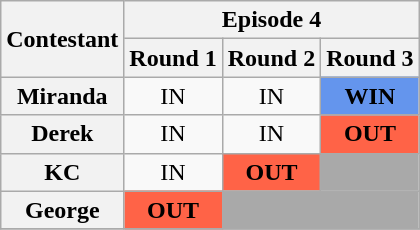<table class="wikitable" style="text-align:center;font-size:100%">
<tr>
<th rowspan=2>Contestant</th>
<th colspan=3>Episode 4</th>
</tr>
<tr>
<th>Round 1</th>
<th>Round 2</th>
<th>Round 3</th>
</tr>
<tr>
<th>Miranda</th>
<td>IN</td>
<td>IN</td>
<td style="background:cornflowerblue;"><strong>WIN</strong></td>
</tr>
<tr>
<th>Derek</th>
<td>IN</td>
<td>IN</td>
<td style="background:tomato;"><strong>OUT</strong></td>
</tr>
<tr>
<th>KC</th>
<td>IN</td>
<td style="background:tomato;"><strong>OUT</strong></td>
<td colspan="3" style="background:darkgrey;"></td>
</tr>
<tr>
<th>George</th>
<td style="background:tomato;"><strong>OUT</strong></td>
<td colspan="3" style="background:darkgrey;"></td>
</tr>
<tr>
</tr>
</table>
